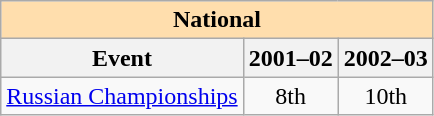<table class="wikitable" style="text-align:center">
<tr>
<th style="background-color: #ffdead; " colspan=3 align=center>National</th>
</tr>
<tr>
<th>Event</th>
<th>2001–02</th>
<th>2002–03</th>
</tr>
<tr>
<td align=left><a href='#'>Russian Championships</a></td>
<td>8th</td>
<td>10th</td>
</tr>
</table>
